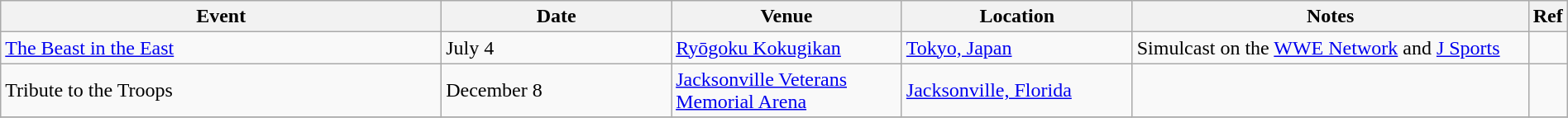<table class="wikitable plainrowheaders sortable" style="width:100%;">
<tr>
<th style="width:29%;">Event</th>
<th style="width:15%;">Date</th>
<th style="width:15%;">Venue</th>
<th style="width:15%;">Location</th>
<th style="width:99%;">Notes</th>
<th style="width:99%;">Ref</th>
</tr>
<tr>
<td><a href='#'>The Beast in the East</a></td>
<td>July 4</td>
<td><a href='#'>Ryōgoku Kokugikan</a></td>
<td><a href='#'>Tokyo, Japan</a></td>
<td>Simulcast on the <a href='#'>WWE Network</a> and <a href='#'>J Sports</a></td>
<td></td>
</tr>
<tr>
<td>Tribute to the Troops</td>
<td>December 8<br></td>
<td><a href='#'>Jacksonville Veterans Memorial Arena</a></td>
<td><a href='#'>Jacksonville, Florida</a></td>
<td></td>
<td></td>
</tr>
<tr>
</tr>
</table>
